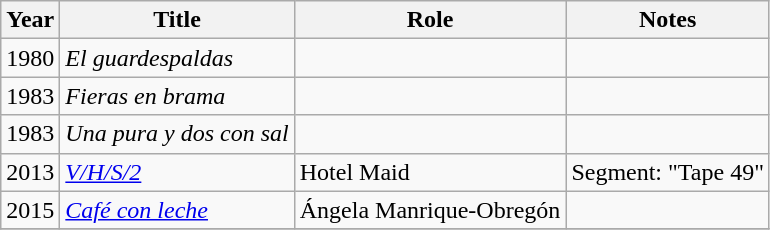<table class="wikitable sortable">
<tr>
<th>Year</th>
<th>Title</th>
<th>Role</th>
<th>Notes</th>
</tr>
<tr>
<td>1980</td>
<td><em>El guardespaldas</em></td>
<td></td>
<td></td>
</tr>
<tr>
<td>1983</td>
<td><em>Fieras en brama</em></td>
<td></td>
<td></td>
</tr>
<tr>
<td>1983</td>
<td><em>Una pura y dos con sal</em></td>
<td></td>
<td></td>
</tr>
<tr>
<td>2013</td>
<td><em><a href='#'>V/H/S/2</a></em></td>
<td>Hotel Maid</td>
<td>Segment: "Tape 49"</td>
</tr>
<tr>
<td>2015</td>
<td><em><a href='#'>Café con leche</a></em></td>
<td>Ángela Manrique-Obregón</td>
<td></td>
</tr>
<tr>
</tr>
</table>
